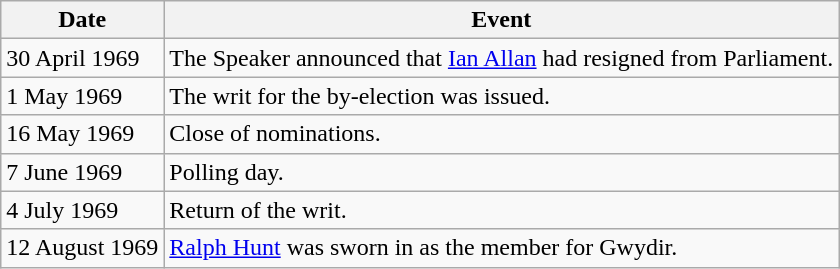<table class="wikitable">
<tr>
<th>Date</th>
<th>Event</th>
</tr>
<tr>
<td>30 April 1969</td>
<td>The Speaker announced that <a href='#'>Ian Allan</a> had resigned from Parliament.</td>
</tr>
<tr>
<td>1 May 1969</td>
<td>The writ for the by-election was issued.</td>
</tr>
<tr>
<td>16 May 1969</td>
<td>Close of nominations.</td>
</tr>
<tr>
<td>7 June 1969</td>
<td>Polling day.</td>
</tr>
<tr>
<td>4 July 1969</td>
<td>Return of the writ.</td>
</tr>
<tr>
<td>12 August 1969</td>
<td><a href='#'>Ralph Hunt</a> was sworn in as the member for Gwydir.</td>
</tr>
</table>
